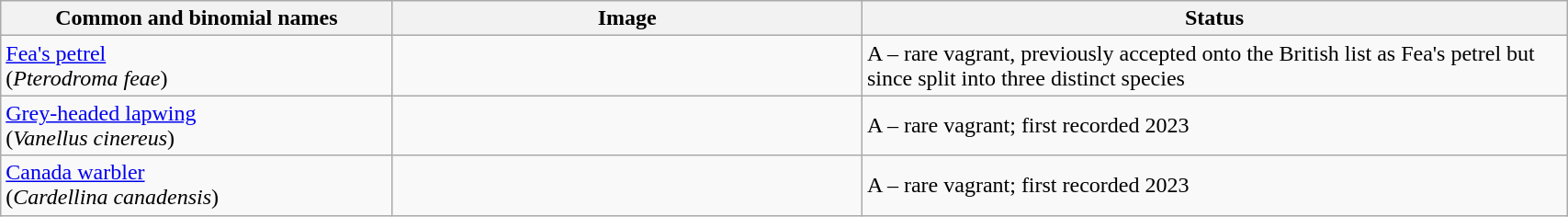<table width=90% class="wikitable">
<tr>
<th width=25%>Common and binomial names</th>
<th width=30%>Image</th>
<th width=45%>Status</th>
</tr>
<tr>
<td><a href='#'>Fea's petrel</a><br>(<em>Pterodroma feae</em>)</td>
<td></td>
<td>A – rare vagrant, previously accepted onto the British list as Fea's petrel but since split into three distinct species</td>
</tr>
<tr>
<td><a href='#'>Grey-headed lapwing</a><br>(<em>Vanellus cinereus</em>)</td>
<td></td>
<td>A – rare vagrant; first recorded 2023</td>
</tr>
<tr>
<td><a href='#'>Canada warbler</a><br>(<em>Cardellina canadensis</em>)</td>
<td></td>
<td>A – rare vagrant; first recorded 2023</td>
</tr>
</table>
